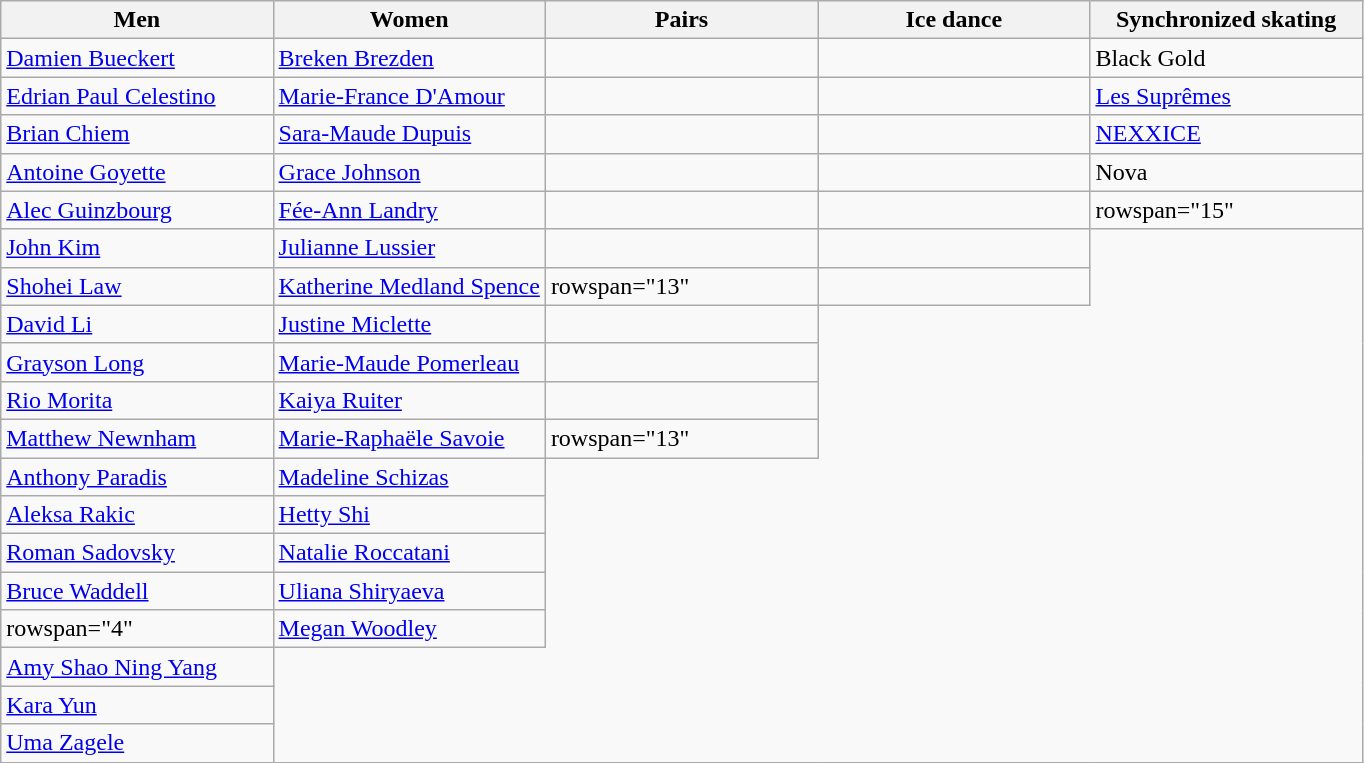<table class="wikitable unsortable" style="text-align:left;">
<tr>
<th scope="col" style="width:20%">Men</th>
<th scope="col" style="width:20%">Women</th>
<th scope="col" style="width:20%">Pairs</th>
<th scope="col" style="width:20%">Ice dance</th>
<th scope="col" style="width:20%">Synchronized skating</th>
</tr>
<tr>
<td><a href='#'>Damien Bueckert</a></td>
<td><a href='#'>Breken Brezden</a></td>
<td></td>
<td></td>
<td>Black Gold</td>
</tr>
<tr>
<td><a href='#'>Edrian Paul Celestino</a></td>
<td><a href='#'>Marie-France D'Amour</a></td>
<td></td>
<td></td>
<td><a href='#'>Les Suprêmes</a></td>
</tr>
<tr>
<td><a href='#'>Brian Chiem</a></td>
<td><a href='#'>Sara-Maude Dupuis</a></td>
<td></td>
<td></td>
<td><a href='#'>NEXXICE</a></td>
</tr>
<tr>
<td><a href='#'>Antoine Goyette</a></td>
<td><a href='#'>Grace Johnson</a></td>
<td></td>
<td></td>
<td>Nova</td>
</tr>
<tr>
<td><a href='#'>Alec Guinzbourg</a></td>
<td><a href='#'>Fée-Ann Landry</a></td>
<td></td>
<td></td>
<td>rowspan="15" </td>
</tr>
<tr>
<td><a href='#'>John Kim</a></td>
<td><a href='#'>Julianne Lussier</a></td>
<td></td>
<td></td>
</tr>
<tr>
<td><a href='#'>Shohei Law</a></td>
<td><a href='#'>Katherine Medland Spence</a></td>
<td>rowspan="13" </td>
<td></td>
</tr>
<tr>
<td><a href='#'>David Li</a></td>
<td><a href='#'>Justine Miclette</a></td>
<td></td>
</tr>
<tr>
<td><a href='#'>Grayson Long</a></td>
<td><a href='#'>Marie-Maude Pomerleau</a></td>
<td></td>
</tr>
<tr>
<td><a href='#'>Rio Morita</a></td>
<td><a href='#'>Kaiya Ruiter</a></td>
<td></td>
</tr>
<tr>
<td><a href='#'>Matthew Newnham</a></td>
<td><a href='#'>Marie-Raphaële Savoie</a></td>
<td>rowspan="13" </td>
</tr>
<tr>
<td><a href='#'>Anthony Paradis</a></td>
<td><a href='#'>Madeline Schizas</a></td>
</tr>
<tr>
<td><a href='#'>Aleksa Rakic</a></td>
<td><a href='#'>Hetty Shi</a></td>
</tr>
<tr>
<td><a href='#'>Roman Sadovsky</a></td>
<td><a href='#'>Natalie Roccatani</a></td>
</tr>
<tr>
<td><a href='#'>Bruce Waddell</a></td>
<td><a href='#'>Uliana Shiryaeva</a></td>
</tr>
<tr>
<td>rowspan="4" </td>
<td><a href='#'>Megan Woodley</a></td>
</tr>
<tr>
<td><a href='#'>Amy Shao Ning Yang</a></td>
</tr>
<tr>
<td><a href='#'>Kara Yun</a></td>
</tr>
<tr>
<td><a href='#'>Uma Zagele</a></td>
</tr>
</table>
